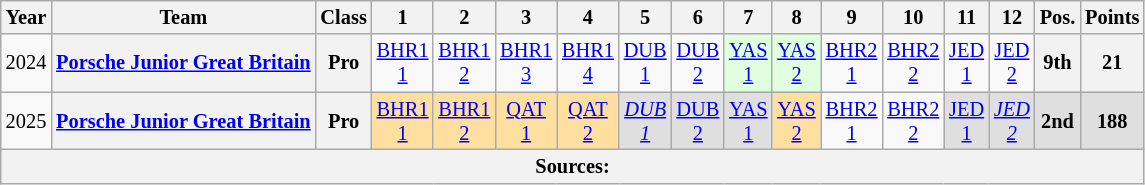<table class="wikitable" border="1" style="text-align:center; font-size:85%;">
<tr>
<th>Year</th>
<th>Team</th>
<th>Class</th>
<th>1</th>
<th>2</th>
<th>3</th>
<th>4</th>
<th>5</th>
<th>6</th>
<th>7</th>
<th>8</th>
<th>9</th>
<th>10</th>
<th>11</th>
<th>12</th>
<th>Pos.</th>
<th>Points</th>
</tr>
<tr>
<td>2024</td>
<th><a href='#'>Porsche Junior Great Britain</a></th>
<th>Pro</th>
<td style="background:#;"><a href='#'>BHR1<br>1</a><br></td>
<td style="background:#;"><a href='#'>BHR1<br>2</a><br></td>
<td style="background:#;"><a href='#'>BHR1<br>3</a><br></td>
<td style="background:#;"><a href='#'>BHR1<br>4</a><br></td>
<td style="background:#;"><a href='#'>DUB<br>1</a><br></td>
<td style="background:#;"><a href='#'>DUB<br>2</a><br></td>
<td style="background:#DFFFDF;"><a href='#'>YAS<br>1</a><br></td>
<td style="background:#DFFFDF;"><a href='#'>YAS<br>2</a><br></td>
<td style="background:#;"><a href='#'>BHR2<br>1</a><br></td>
<td style="background:#;"><a href='#'>BHR2<br>2</a><br></td>
<td style="background:#;"><a href='#'>JED<br>1</a><br></td>
<td style="background:#;"><a href='#'>JED<br>2</a><br></td>
<th>9th</th>
<th>21</th>
</tr>
<tr>
<td>2025</td>
<th><a href='#'>Porsche Junior Great Britain</a></th>
<th>Pro</th>
<td style="background:#FFDF9F;"><a href='#'>BHR1<br>1</a><br></td>
<td style="background:#FFDF9F;"><a href='#'>BHR1<br>2</a><br></td>
<td style="background:#FFDF9F;"><a href='#'>QAT<br>1</a><br></td>
<td style="background:#FFDF9F;"><a href='#'>QAT<br>2</a><br></td>
<td style="background:#DFDFDF;"><em><a href='#'>DUB<br>1</a></em><br></td>
<td style="background:#DFDFDF;"><a href='#'>DUB<br>2</a><br></td>
<td style="background:#DFDFDF;"><a href='#'>YAS<br>1</a><br></td>
<td style="background:#FFDF9F;"><a href='#'>YAS<br>2</a><br></td>
<td style="background:#;"><a href='#'>BHR2<br>1</a><br></td>
<td style="background:#;"><a href='#'>BHR2<br>2</a><br></td>
<td style="background:#DFDFDF;"><a href='#'>JED<br>1</a><br></td>
<td style="background:#DFDFDF;"><em><a href='#'>JED<br>2</a></em><br></td>
<th style="background:#DFDFDF;">2nd</th>
<th style="background:#DFDFDF;">188</th>
</tr>
<tr>
<th colspan="17">Sources:</th>
</tr>
</table>
